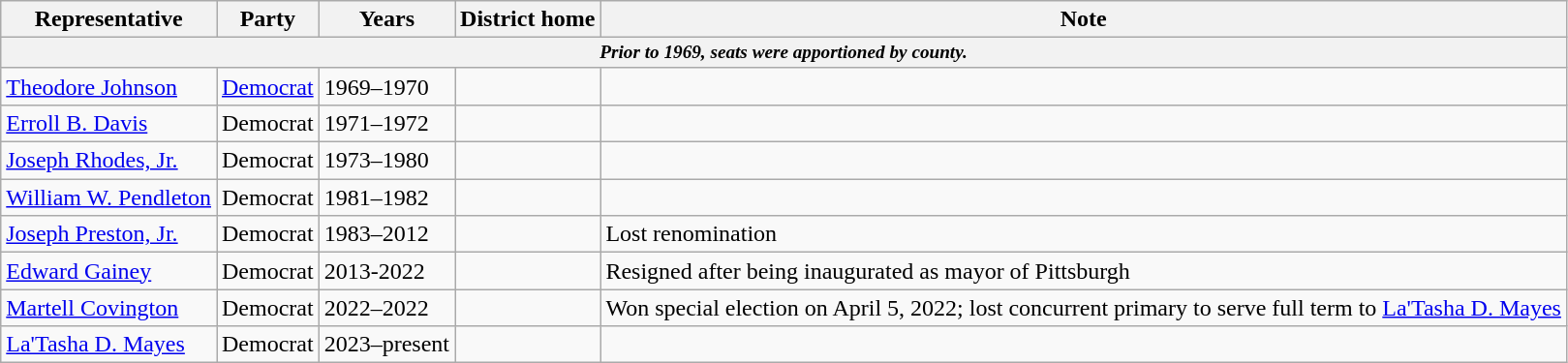<table class="wikitable">
<tr>
<th>Representative</th>
<th>Party</th>
<th>Years</th>
<th>District home</th>
<th>Note</th>
</tr>
<tr>
<th colspan="5" style="font-size: 80%;"><em>Prior to 1969, seats were apportioned by county.</em></th>
</tr>
<tr>
<td><a href='#'>Theodore Johnson</a></td>
<td><a href='#'>Democrat</a></td>
<td>1969–1970</td>
<td></td>
<td></td>
</tr>
<tr>
<td><a href='#'>Erroll B. Davis</a></td>
<td>Democrat</td>
<td>1971–1972</td>
<td></td>
<td></td>
</tr>
<tr>
<td><a href='#'>Joseph Rhodes, Jr.</a></td>
<td>Democrat</td>
<td>1973–1980</td>
<td></td>
<td></td>
</tr>
<tr>
<td><a href='#'>William W. Pendleton</a></td>
<td>Democrat</td>
<td>1981–1982</td>
<td></td>
<td></td>
</tr>
<tr>
<td><a href='#'>Joseph Preston, Jr.</a></td>
<td>Democrat</td>
<td>1983–2012</td>
<td></td>
<td>Lost renomination</td>
</tr>
<tr>
<td><a href='#'>Edward Gainey</a></td>
<td>Democrat</td>
<td>2013-2022</td>
<td></td>
<td>Resigned after being inaugurated as mayor of Pittsburgh</td>
</tr>
<tr>
<td><a href='#'>Martell Covington</a></td>
<td>Democrat</td>
<td>2022–2022</td>
<td></td>
<td>Won special election on April 5, 2022; lost concurrent primary to serve full term to <a href='#'>La'Tasha D. Mayes</a></td>
</tr>
<tr>
<td><a href='#'>La'Tasha D. Mayes</a></td>
<td>Democrat</td>
<td>2023–present</td>
<td></td>
<td></td>
</tr>
</table>
